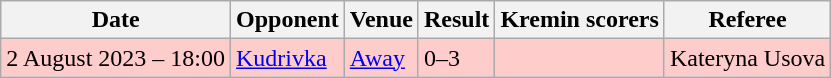<table class="wikitable" style="text-align:left">
<tr>
<th>Date</th>
<th>Opponent</th>
<th>Venue</th>
<th>Result</th>
<th>Kremin scorers</th>
<th>Referee</th>
</tr>
<tr style="background:#ffcccc">
<td>2 August 2023 – 18:00</td>
<td><a href='#'>Kudrivka</a></td>
<td><a href='#'>Away</a></td>
<td>0–3</td>
<td></td>
<td>Kateryna Usova</td>
</tr>
</table>
